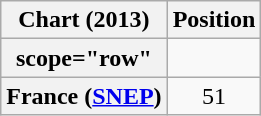<table class="wikitable sortable plainrowheaders" style="text-align:center;">
<tr>
<th scope="col">Chart (2013)</th>
<th scope="col">Position</th>
</tr>
<tr>
<th>scope="row" </th>
</tr>
<tr>
<th scope="row">France (<a href='#'>SNEP</a>)</th>
<td>51</td>
</tr>
</table>
